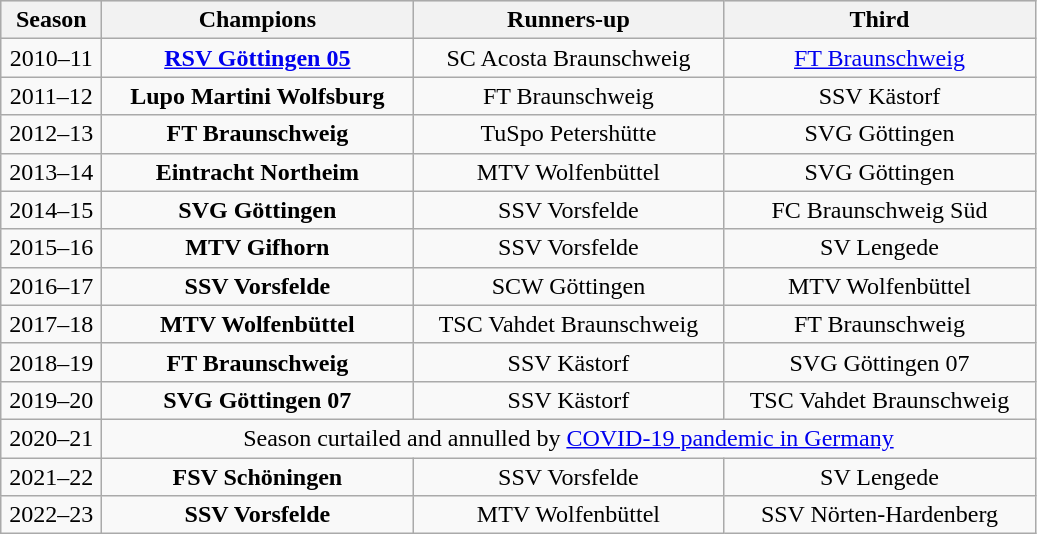<table class="wikitable">
<tr align="center" bgcolor="#dfdfdf">
<th width="60">Season</th>
<th width="200">Champions</th>
<th width="200">Runners-up</th>
<th width="200">Third</th>
</tr>
<tr align="center">
<td>2010–11</td>
<td><strong><a href='#'>RSV Göttingen 05</a></strong></td>
<td>SC Acosta Braunschweig</td>
<td><a href='#'>FT Braunschweig</a></td>
</tr>
<tr align="center">
<td>2011–12</td>
<td><strong>Lupo Martini Wolfsburg</strong></td>
<td>FT Braunschweig</td>
<td>SSV Kästorf</td>
</tr>
<tr align="center">
<td>2012–13</td>
<td><strong>FT Braunschweig</strong></td>
<td>TuSpo Petershütte</td>
<td>SVG Göttingen</td>
</tr>
<tr align="center">
<td>2013–14</td>
<td><strong>Eintracht Northeim</strong></td>
<td>MTV Wolfenbüttel</td>
<td>SVG Göttingen</td>
</tr>
<tr align="center">
<td>2014–15</td>
<td><strong>SVG Göttingen</strong></td>
<td>SSV Vorsfelde</td>
<td>FC Braunschweig Süd</td>
</tr>
<tr align="center">
<td>2015–16</td>
<td><strong>MTV Gifhorn</strong></td>
<td>SSV Vorsfelde</td>
<td>SV Lengede</td>
</tr>
<tr align="center">
<td>2016–17</td>
<td><strong>SSV Vorsfelde</strong></td>
<td>SCW Göttingen</td>
<td>MTV Wolfenbüttel</td>
</tr>
<tr align="center">
<td>2017–18</td>
<td><strong>MTV Wolfenbüttel</strong></td>
<td>TSC Vahdet Braunschweig</td>
<td>FT Braunschweig</td>
</tr>
<tr align="center">
<td>2018–19</td>
<td><strong>FT Braunschweig</strong></td>
<td>SSV Kästorf</td>
<td>SVG Göttingen 07</td>
</tr>
<tr align="center">
<td>2019–20</td>
<td><strong>SVG Göttingen 07</strong></td>
<td>SSV Kästorf</td>
<td>TSC Vahdet Braunschweig</td>
</tr>
<tr align="center">
<td>2020–21</td>
<td colspan=3>Season curtailed and annulled by <a href='#'>COVID-19 pandemic in Germany</a></td>
</tr>
<tr align="center">
<td>2021–22</td>
<td><strong>FSV Schöningen</strong></td>
<td>SSV Vorsfelde</td>
<td>SV Lengede</td>
</tr>
<tr align="center">
<td>2022–23</td>
<td><strong>SSV Vorsfelde</strong></td>
<td>MTV Wolfenbüttel</td>
<td>SSV Nörten-Hardenberg</td>
</tr>
</table>
